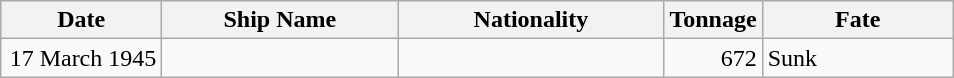<table class="wikitable sortable">
<tr>
<th width="100px">Date</th>
<th width="150px">Ship Name</th>
<th width="170px">Nationality</th>
<th width="25px">Tonnage</th>
<th width="120px">Fate</th>
</tr>
<tr>
<td align="right">17 March 1945</td>
<td align="left"></td>
<td align="left"></td>
<td align="right">672</td>
<td align="left">Sunk</td>
</tr>
</table>
